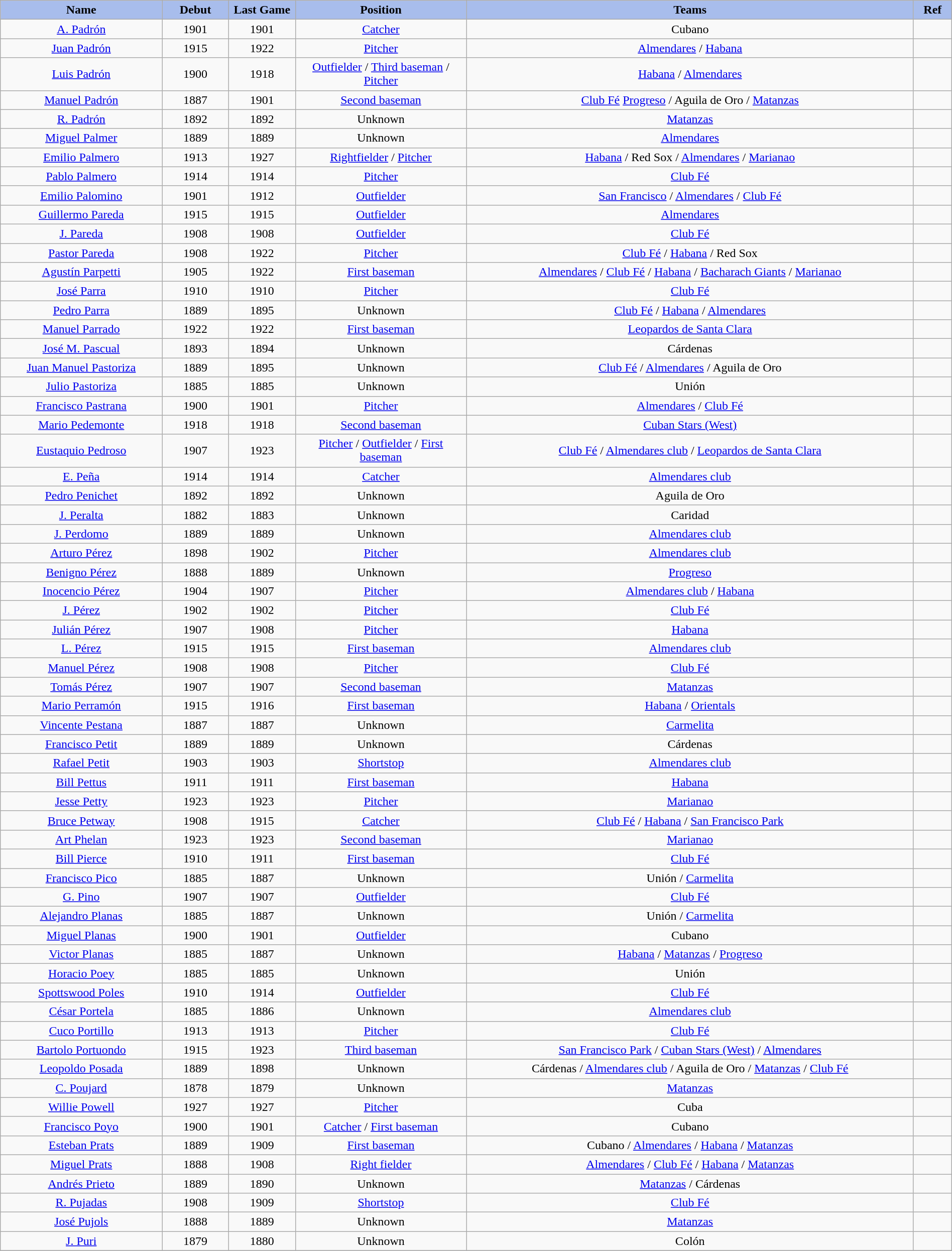<table class="wikitable" style="width: 100%">
<tr>
<th style="background:#a8bdec; width:17%;">Name</th>
<th style="width:7%; background:#a8bdec;">Debut</th>
<th style="width:7%; background:#a8bdec;">Last Game</th>
<th style="width:18%; background:#a8bdec;">Position</th>
<th style="width:47%; background:#a8bdec;">Teams</th>
<th style="width:4%; background:#a8bdec;">Ref</th>
</tr>
<tr align=center>
<td><a href='#'>A. Padrón</a></td>
<td>1901</td>
<td>1901</td>
<td><a href='#'>Catcher</a></td>
<td>Cubano</td>
<td></td>
</tr>
<tr align=center>
<td><a href='#'>Juan Padrón</a></td>
<td>1915</td>
<td>1922</td>
<td><a href='#'>Pitcher</a></td>
<td><a href='#'>Almendares</a> / <a href='#'>Habana</a></td>
<td></td>
</tr>
<tr align=center>
<td><a href='#'>Luis Padrón</a></td>
<td>1900</td>
<td>1918</td>
<td><a href='#'>Outfielder</a> / <a href='#'>Third baseman</a> / <a href='#'>Pitcher</a></td>
<td><a href='#'>Habana</a> / <a href='#'>Almendares</a></td>
<td></td>
</tr>
<tr align=center>
<td><a href='#'>Manuel Padrón</a></td>
<td>1887</td>
<td>1901</td>
<td><a href='#'>Second baseman</a></td>
<td><a href='#'>Club Fé</a> <a href='#'>Progreso</a> / Aguila de Oro / <a href='#'>Matanzas</a></td>
<td></td>
</tr>
<tr align=center>
<td><a href='#'>R. Padrón</a></td>
<td>1892</td>
<td>1892</td>
<td>Unknown</td>
<td><a href='#'>Matanzas</a></td>
<td></td>
</tr>
<tr align=center>
<td><a href='#'>Miguel Palmer</a></td>
<td>1889</td>
<td>1889</td>
<td>Unknown</td>
<td><a href='#'>Almendares</a></td>
<td></td>
</tr>
<tr align=center>
<td><a href='#'>Emilio Palmero</a></td>
<td>1913</td>
<td>1927</td>
<td><a href='#'>Rightfielder</a> / <a href='#'>Pitcher</a></td>
<td><a href='#'>Habana</a> / Red Sox / <a href='#'>Almendares</a> / <a href='#'>Marianao</a></td>
<td></td>
</tr>
<tr align=center>
<td><a href='#'>Pablo Palmero</a></td>
<td>1914</td>
<td>1914</td>
<td><a href='#'>Pitcher</a></td>
<td><a href='#'>Club Fé</a></td>
<td></td>
</tr>
<tr align=center>
<td><a href='#'>Emilio Palomino</a></td>
<td>1901</td>
<td>1912</td>
<td><a href='#'>Outfielder</a></td>
<td><a href='#'>San Francisco</a> / <a href='#'>Almendares</a> / <a href='#'>Club Fé</a></td>
<td></td>
</tr>
<tr align=center>
<td><a href='#'>Guillermo Pareda</a></td>
<td>1915</td>
<td>1915</td>
<td><a href='#'>Outfielder</a></td>
<td><a href='#'>Almendares</a></td>
<td></td>
</tr>
<tr align=center>
<td><a href='#'>J. Pareda</a></td>
<td>1908</td>
<td>1908</td>
<td><a href='#'>Outfielder</a></td>
<td><a href='#'>Club Fé</a></td>
<td></td>
</tr>
<tr align=center>
<td><a href='#'>Pastor Pareda</a></td>
<td>1908</td>
<td>1922</td>
<td><a href='#'>Pitcher</a></td>
<td><a href='#'>Club Fé</a> / <a href='#'>Habana</a> / Red Sox</td>
<td></td>
</tr>
<tr align=center>
<td><a href='#'>Agustín Parpetti</a></td>
<td>1905</td>
<td>1922</td>
<td><a href='#'>First baseman</a></td>
<td><a href='#'>Almendares</a> / <a href='#'>Club Fé</a> / <a href='#'>Habana</a> / <a href='#'>Bacharach Giants</a> / <a href='#'>Marianao</a></td>
<td></td>
</tr>
<tr align=center>
<td><a href='#'>José Parra</a></td>
<td>1910</td>
<td>1910</td>
<td><a href='#'>Pitcher</a></td>
<td><a href='#'>Club Fé</a></td>
<td></td>
</tr>
<tr align=center>
<td><a href='#'>Pedro Parra</a></td>
<td>1889</td>
<td>1895</td>
<td>Unknown</td>
<td><a href='#'>Club Fé</a> / <a href='#'>Habana</a> / <a href='#'>Almendares</a></td>
<td></td>
</tr>
<tr align=center>
<td><a href='#'>Manuel Parrado</a></td>
<td>1922</td>
<td>1922</td>
<td><a href='#'>First baseman</a></td>
<td><a href='#'>Leopardos de Santa Clara</a></td>
<td></td>
</tr>
<tr align=center>
<td><a href='#'>José M. Pascual</a></td>
<td>1893</td>
<td>1894</td>
<td>Unknown</td>
<td>Cárdenas</td>
<td></td>
</tr>
<tr align=center>
<td><a href='#'>Juan Manuel Pastoriza</a></td>
<td>1889</td>
<td>1895</td>
<td>Unknown</td>
<td><a href='#'>Club Fé</a> / <a href='#'>Almendares</a> / Aguila de Oro</td>
<td></td>
</tr>
<tr align=center>
<td><a href='#'>Julio Pastoriza</a></td>
<td>1885</td>
<td>1885</td>
<td>Unknown</td>
<td>Unión</td>
<td></td>
</tr>
<tr align=center>
<td><a href='#'>Francisco Pastrana</a></td>
<td>1900</td>
<td>1901</td>
<td><a href='#'>Pitcher</a></td>
<td><a href='#'>Almendares</a> / <a href='#'>Club Fé</a></td>
<td></td>
</tr>
<tr align=center>
<td><a href='#'>Mario Pedemonte</a></td>
<td>1918</td>
<td>1918</td>
<td><a href='#'>Second baseman</a></td>
<td><a href='#'>Cuban Stars (West)</a></td>
<td></td>
</tr>
<tr align=center>
<td><a href='#'>Eustaquio Pedroso</a></td>
<td>1907</td>
<td>1923</td>
<td><a href='#'>Pitcher</a> / <a href='#'>Outfielder</a> / <a href='#'>First baseman</a></td>
<td><a href='#'>Club Fé</a> / <a href='#'>Almendares club</a> / <a href='#'>Leopardos de Santa Clara</a></td>
<td></td>
</tr>
<tr align=center>
<td><a href='#'>E. Peña</a></td>
<td>1914</td>
<td>1914</td>
<td><a href='#'>Catcher</a></td>
<td><a href='#'>Almendares club</a></td>
<td></td>
</tr>
<tr align=center>
<td><a href='#'>Pedro Penichet</a></td>
<td>1892</td>
<td>1892</td>
<td>Unknown</td>
<td>Aguila de Oro</td>
<td></td>
</tr>
<tr align=center>
<td><a href='#'>J. Peralta</a></td>
<td>1882</td>
<td>1883</td>
<td>Unknown</td>
<td>Caridad</td>
<td></td>
</tr>
<tr align=center>
<td><a href='#'>J. Perdomo</a></td>
<td>1889</td>
<td>1889</td>
<td>Unknown</td>
<td><a href='#'>Almendares club</a></td>
<td></td>
</tr>
<tr align=center>
<td><a href='#'>Arturo Pérez</a></td>
<td>1898</td>
<td>1902</td>
<td><a href='#'>Pitcher</a></td>
<td><a href='#'>Almendares club</a></td>
<td></td>
</tr>
<tr align=center>
<td><a href='#'>Benigno Pérez</a></td>
<td>1888</td>
<td>1889</td>
<td>Unknown</td>
<td><a href='#'>Progreso</a></td>
<td></td>
</tr>
<tr align=center>
<td><a href='#'>Inocencio Pérez</a></td>
<td>1904</td>
<td>1907</td>
<td><a href='#'>Pitcher</a></td>
<td><a href='#'>Almendares club</a> / <a href='#'>Habana</a></td>
<td></td>
</tr>
<tr align=center>
<td><a href='#'>J. Pérez</a></td>
<td>1902</td>
<td>1902</td>
<td><a href='#'>Pitcher</a></td>
<td><a href='#'>Club Fé</a></td>
<td></td>
</tr>
<tr align=center>
<td><a href='#'>Julián Pérez</a></td>
<td>1907</td>
<td>1908</td>
<td><a href='#'>Pitcher</a></td>
<td><a href='#'>Habana</a></td>
<td></td>
</tr>
<tr align=center>
<td><a href='#'>L. Pérez</a></td>
<td>1915</td>
<td>1915</td>
<td><a href='#'>First baseman</a></td>
<td><a href='#'>Almendares club</a></td>
<td></td>
</tr>
<tr align=center>
<td><a href='#'>Manuel Pérez</a></td>
<td>1908</td>
<td>1908</td>
<td><a href='#'>Pitcher</a></td>
<td><a href='#'>Club Fé</a></td>
<td></td>
</tr>
<tr align=center>
<td><a href='#'>Tomás Pérez</a></td>
<td>1907</td>
<td>1907</td>
<td><a href='#'>Second baseman</a></td>
<td><a href='#'>Matanzas</a></td>
<td></td>
</tr>
<tr align=center>
<td><a href='#'>Mario Perramón</a></td>
<td>1915</td>
<td>1916</td>
<td><a href='#'>First baseman</a></td>
<td><a href='#'>Habana</a> / <a href='#'>Orientals</a></td>
<td></td>
</tr>
<tr align=center>
<td><a href='#'>Vincente Pestana</a></td>
<td>1887</td>
<td>1887</td>
<td>Unknown</td>
<td><a href='#'>Carmelita</a></td>
<td></td>
</tr>
<tr align=center>
<td><a href='#'>Francisco Petit</a></td>
<td>1889</td>
<td>1889</td>
<td>Unknown</td>
<td>Cárdenas</td>
<td></td>
</tr>
<tr align=center>
<td><a href='#'>Rafael Petit</a></td>
<td>1903</td>
<td>1903</td>
<td><a href='#'>Shortstop</a></td>
<td><a href='#'>Almendares club</a></td>
<td></td>
</tr>
<tr align=center>
<td><a href='#'>Bill Pettus</a></td>
<td>1911</td>
<td>1911</td>
<td><a href='#'>First baseman</a></td>
<td><a href='#'>Habana</a></td>
<td></td>
</tr>
<tr align=center>
<td><a href='#'>Jesse Petty</a></td>
<td>1923</td>
<td>1923</td>
<td><a href='#'>Pitcher</a></td>
<td><a href='#'>Marianao</a></td>
<td></td>
</tr>
<tr align=center>
<td><a href='#'>Bruce Petway</a></td>
<td>1908</td>
<td>1915</td>
<td><a href='#'>Catcher</a></td>
<td><a href='#'>Club Fé</a> / <a href='#'>Habana</a> / <a href='#'>San Francisco Park</a></td>
<td></td>
</tr>
<tr align=center>
<td><a href='#'>Art Phelan</a></td>
<td>1923</td>
<td>1923</td>
<td><a href='#'>Second baseman</a></td>
<td><a href='#'>Marianao</a></td>
<td></td>
</tr>
<tr align=center>
<td><a href='#'>Bill Pierce</a></td>
<td>1910</td>
<td>1911</td>
<td><a href='#'>First baseman</a></td>
<td><a href='#'>Club Fé</a></td>
<td></td>
</tr>
<tr align=center>
<td><a href='#'>Francisco Pico</a></td>
<td>1885</td>
<td>1887</td>
<td>Unknown</td>
<td>Unión / <a href='#'>Carmelita</a></td>
<td></td>
</tr>
<tr align=center>
<td><a href='#'>G. Pino</a></td>
<td>1907</td>
<td>1907</td>
<td><a href='#'>Outfielder</a></td>
<td><a href='#'>Club Fé</a></td>
<td></td>
</tr>
<tr align=center>
<td><a href='#'>Alejandro Planas</a></td>
<td>1885</td>
<td>1887</td>
<td>Unknown</td>
<td>Unión / <a href='#'>Carmelita</a></td>
<td></td>
</tr>
<tr align=center>
<td><a href='#'>Miguel Planas</a></td>
<td>1900</td>
<td>1901</td>
<td><a href='#'>Outfielder</a></td>
<td>Cubano</td>
<td></td>
</tr>
<tr align=center>
<td><a href='#'>Victor Planas</a></td>
<td>1885</td>
<td>1887</td>
<td>Unknown</td>
<td><a href='#'>Habana</a> / <a href='#'>Matanzas</a> / <a href='#'>Progreso</a></td>
<td></td>
</tr>
<tr align=center>
<td><a href='#'>Horacio Poey</a></td>
<td>1885</td>
<td>1885</td>
<td>Unknown</td>
<td>Unión</td>
<td></td>
</tr>
<tr align=center>
<td><a href='#'>Spottswood Poles</a></td>
<td>1910</td>
<td>1914</td>
<td><a href='#'>Outfielder</a></td>
<td><a href='#'>Club Fé</a></td>
<td></td>
</tr>
<tr align=center>
<td><a href='#'>César Portela</a></td>
<td>1885</td>
<td>1886</td>
<td>Unknown</td>
<td><a href='#'>Almendares club</a></td>
<td></td>
</tr>
<tr align=center>
<td><a href='#'>Cuco Portillo</a></td>
<td>1913</td>
<td>1913</td>
<td><a href='#'>Pitcher</a></td>
<td><a href='#'>Club Fé</a></td>
<td></td>
</tr>
<tr align=center>
<td><a href='#'>Bartolo Portuondo</a></td>
<td>1915</td>
<td>1923</td>
<td><a href='#'>Third baseman</a></td>
<td><a href='#'>San Francisco Park</a> / <a href='#'>Cuban Stars (West)</a> / <a href='#'>Almendares</a></td>
<td></td>
</tr>
<tr align=center>
<td><a href='#'>Leopoldo Posada</a></td>
<td>1889</td>
<td>1898</td>
<td>Unknown</td>
<td>Cárdenas  / <a href='#'>Almendares club</a> / Aguila de Oro / <a href='#'>Matanzas</a> / <a href='#'>Club Fé</a></td>
<td></td>
</tr>
<tr align=center>
<td><a href='#'>C. Poujard</a></td>
<td>1878</td>
<td>1879</td>
<td>Unknown</td>
<td><a href='#'>Matanzas</a></td>
<td></td>
</tr>
<tr align=center>
<td><a href='#'>Willie Powell</a></td>
<td>1927</td>
<td>1927</td>
<td><a href='#'>Pitcher</a></td>
<td>Cuba</td>
<td></td>
</tr>
<tr align=center>
<td><a href='#'>Francisco Poyo</a></td>
<td>1900</td>
<td>1901</td>
<td><a href='#'>Catcher</a> / <a href='#'>First baseman</a></td>
<td>Cubano</td>
<td></td>
</tr>
<tr align=center>
<td><a href='#'>Esteban Prats</a></td>
<td>1889</td>
<td>1909</td>
<td><a href='#'>First baseman</a></td>
<td>Cubano / <a href='#'>Almendares</a> / <a href='#'>Habana</a> / <a href='#'>Matanzas</a></td>
<td></td>
</tr>
<tr align=center>
<td><a href='#'>Miguel Prats</a></td>
<td>1888</td>
<td>1908</td>
<td><a href='#'>Right fielder</a></td>
<td><a href='#'>Almendares</a> / <a href='#'>Club Fé</a> / <a href='#'>Habana</a> / <a href='#'>Matanzas</a></td>
<td></td>
</tr>
<tr align=center>
<td><a href='#'>Andrés Prieto</a></td>
<td>1889</td>
<td>1890</td>
<td>Unknown</td>
<td><a href='#'>Matanzas</a> / Cárdenas</td>
<td></td>
</tr>
<tr align=center>
<td><a href='#'>R. Pujadas</a></td>
<td>1908</td>
<td>1909</td>
<td><a href='#'>Shortstop</a></td>
<td><a href='#'>Club Fé</a></td>
<td></td>
</tr>
<tr align=center>
<td><a href='#'>José Pujols</a></td>
<td>1888</td>
<td>1889</td>
<td>Unknown</td>
<td><a href='#'>Matanzas</a></td>
<td></td>
</tr>
<tr align=center>
<td><a href='#'>J. Puri</a></td>
<td>1879</td>
<td>1880</td>
<td>Unknown</td>
<td>Colón</td>
<td></td>
</tr>
<tr align=center>
</tr>
</table>
